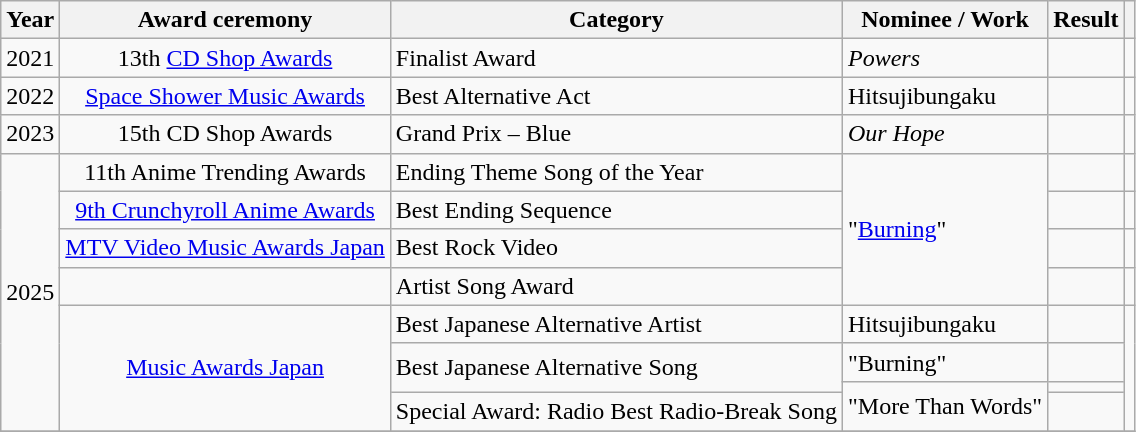<table class="wikitable plainrowheaders sortable">
<tr>
<th scope="col">Year</th>
<th scope="col">Award ceremony</th>
<th scope="col">Category</th>
<th scope="col">Nominee / Work</th>
<th scope="col">Result</th>
<th scope="col" class="unsortable"></th>
</tr>
<tr>
<td align="center">2021</td>
<td align="center">13th <a href='#'>CD Shop Awards</a></td>
<td>Finalist Award</td>
<td><em>Powers</em></td>
<td></td>
<td style="text-align:center;"></td>
</tr>
<tr>
<td align="center">2022</td>
<td align="center"><a href='#'>Space Shower Music Awards</a></td>
<td>Best Alternative Act</td>
<td>Hitsujibungaku</td>
<td></td>
<td style="text-align:center;"></td>
</tr>
<tr>
<td align="center">2023</td>
<td align="center">15th CD Shop Awards</td>
<td>Grand Prix – Blue</td>
<td><em>Our Hope</em></td>
<td></td>
<td style="text-align:center;"></td>
</tr>
<tr>
<td rowspan="8" align="center">2025</td>
<td align="center">11th Anime Trending Awards</td>
<td>Ending Theme Song of the Year</td>
<td rowspan="4">"<a href='#'>Burning</a>"</td>
<td></td>
<td style="text-align:center;"></td>
</tr>
<tr>
<td align="center"><a href='#'>9th Crunchyroll Anime Awards</a></td>
<td>Best Ending Sequence</td>
<td></td>
<td style="text-align:center;"></td>
</tr>
<tr>
<td align="center"><a href='#'>MTV Video Music Awards Japan</a></td>
<td>Best Rock Video</td>
<td></td>
<td style="text-align:center;"></td>
</tr>
<tr>
<td align="center"></td>
<td>Artist Song Award</td>
<td></td>
<td style="text-align:center;"></td>
</tr>
<tr>
<td rowspan="4" align="center"><a href='#'>Music Awards Japan</a></td>
<td>Best Japanese Alternative Artist</td>
<td>Hitsujibungaku</td>
<td></td>
<td rowspan="4" style="text-align:center;"></td>
</tr>
<tr>
<td rowspan="2">Best Japanese Alternative Song</td>
<td>"Burning"</td>
<td></td>
</tr>
<tr>
<td rowspan="2">"More Than Words"</td>
<td></td>
</tr>
<tr>
<td>Special Award: Radio Best Radio-Break Song</td>
<td></td>
</tr>
<tr>
</tr>
</table>
